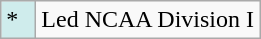<table class="wikitable">
<tr>
<td style="background:#CFECEC; width:1em">*</td>
<td>Led NCAA Division I</td>
</tr>
</table>
